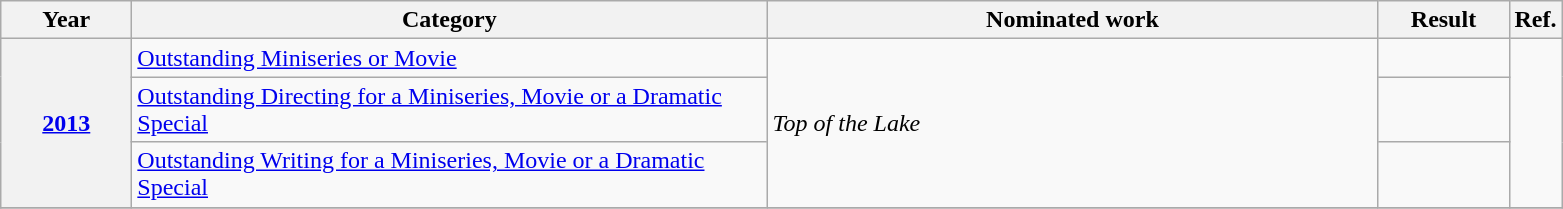<table class=wikitable>
<tr>
<th scope="col" style="width:5em;">Year</th>
<th scope="col" style="width:26em;">Category</th>
<th scope="col" style="width:25em;">Nominated work</th>
<th scope="col" style="width:5em;">Result</th>
<th>Ref.</th>
</tr>
<tr>
<th scope="row", rowspan="3"><a href='#'>2013</a></th>
<td><a href='#'>Outstanding Miniseries or Movie</a></td>
<td rowspan="3"><em>Top of the Lake</em></td>
<td></td>
<td rowspan="3"></td>
</tr>
<tr>
<td><a href='#'>Outstanding Directing for a Miniseries, Movie or a Dramatic Special</a></td>
<td></td>
</tr>
<tr>
<td><a href='#'>Outstanding Writing for a Miniseries, Movie or a Dramatic Special</a></td>
<td></td>
</tr>
<tr>
</tr>
</table>
